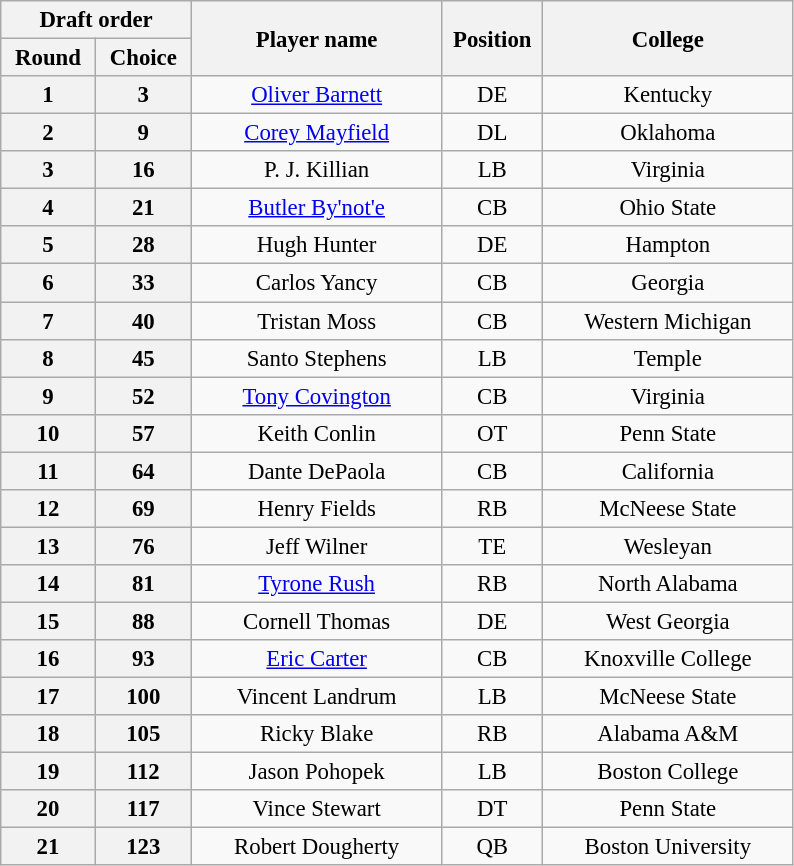<table class="wikitable" style="font-size:95%; text-align:center">
<tr>
<th width="120" colspan="2">Draft order</th>
<th width="160" rowspan="2">Player name</th>
<th width="60"  rowspan="2">Position</th>
<th width="160" rowspan="2">College</th>
</tr>
<tr>
<th>Round</th>
<th>Choice</th>
</tr>
<tr>
<th>1</th>
<th>3</th>
<td><a href='#'>Oliver Barnett</a></td>
<td>DE</td>
<td>Kentucky</td>
</tr>
<tr>
<th>2</th>
<th>9</th>
<td><a href='#'>Corey Mayfield</a></td>
<td>DL</td>
<td>Oklahoma</td>
</tr>
<tr>
<th>3</th>
<th>16</th>
<td>P. J. Killian</td>
<td>LB</td>
<td>Virginia</td>
</tr>
<tr>
<th>4</th>
<th>21</th>
<td><a href='#'>Butler By'not'e</a></td>
<td>CB</td>
<td>Ohio State</td>
</tr>
<tr>
<th>5</th>
<th>28</th>
<td>Hugh Hunter</td>
<td>DE</td>
<td>Hampton</td>
</tr>
<tr>
<th>6</th>
<th>33</th>
<td>Carlos Yancy</td>
<td>CB</td>
<td>Georgia</td>
</tr>
<tr>
<th>7</th>
<th>40</th>
<td>Tristan Moss</td>
<td>CB</td>
<td>Western Michigan</td>
</tr>
<tr>
<th>8</th>
<th>45</th>
<td>Santo Stephens</td>
<td>LB</td>
<td>Temple</td>
</tr>
<tr>
<th>9</th>
<th>52</th>
<td><a href='#'>Tony Covington</a></td>
<td>CB</td>
<td>Virginia</td>
</tr>
<tr>
<th>10</th>
<th>57</th>
<td>Keith Conlin</td>
<td>OT</td>
<td>Penn State</td>
</tr>
<tr>
<th>11</th>
<th>64</th>
<td>Dante DePaola</td>
<td>CB</td>
<td>California</td>
</tr>
<tr>
<th>12</th>
<th>69</th>
<td>Henry Fields</td>
<td>RB</td>
<td>McNeese State</td>
</tr>
<tr>
<th>13</th>
<th>76</th>
<td>Jeff Wilner</td>
<td>TE</td>
<td>Wesleyan</td>
</tr>
<tr>
<th>14</th>
<th>81</th>
<td><a href='#'>Tyrone Rush</a></td>
<td>RB</td>
<td>North Alabama</td>
</tr>
<tr>
<th>15</th>
<th>88</th>
<td>Cornell Thomas</td>
<td>DE</td>
<td>West Georgia</td>
</tr>
<tr>
<th>16</th>
<th>93</th>
<td><a href='#'>Eric Carter</a></td>
<td>CB</td>
<td>Knoxville College</td>
</tr>
<tr>
<th>17</th>
<th>100</th>
<td>Vincent Landrum</td>
<td>LB</td>
<td>McNeese State</td>
</tr>
<tr>
<th>18</th>
<th>105</th>
<td>Ricky Blake</td>
<td>RB</td>
<td>Alabama A&M</td>
</tr>
<tr>
<th>19</th>
<th>112</th>
<td>Jason Pohopek</td>
<td>LB</td>
<td>Boston College</td>
</tr>
<tr>
<th>20</th>
<th>117</th>
<td>Vince Stewart</td>
<td>DT</td>
<td>Penn State</td>
</tr>
<tr>
<th>21</th>
<th>123</th>
<td>Robert Dougherty</td>
<td>QB</td>
<td>Boston University</td>
</tr>
</table>
